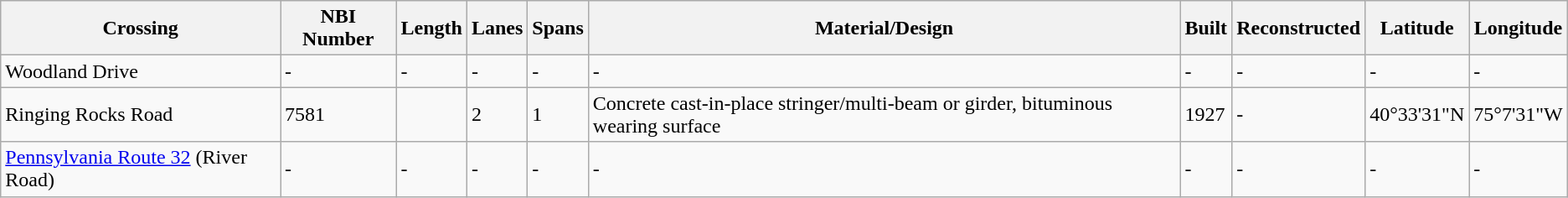<table class="wikitable">
<tr>
<th>Crossing</th>
<th>NBI Number</th>
<th>Length</th>
<th>Lanes</th>
<th>Spans</th>
<th>Material/Design</th>
<th>Built</th>
<th>Reconstructed</th>
<th>Latitude</th>
<th>Longitude</th>
</tr>
<tr>
<td>Woodland Drive</td>
<td>-</td>
<td>-</td>
<td>-</td>
<td>-</td>
<td>-</td>
<td>-</td>
<td>-</td>
<td>-</td>
<td>-</td>
</tr>
<tr>
<td>Ringing Rocks Road</td>
<td>7581</td>
<td></td>
<td>2</td>
<td>1</td>
<td>Concrete cast-in-place stringer/multi-beam or girder, bituminous wearing surface</td>
<td>1927</td>
<td>-</td>
<td>40°33'31"N</td>
<td>75°7'31"W</td>
</tr>
<tr>
<td><a href='#'>Pennsylvania Route 32</a> (River Road)</td>
<td>-</td>
<td>-</td>
<td>-</td>
<td>-</td>
<td>-</td>
<td>-</td>
<td>-</td>
<td>-</td>
<td>-</td>
</tr>
</table>
